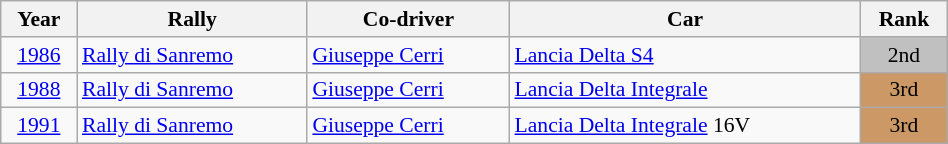<table class="wikitable" width=50% style="font-size: 90%;">
<tr>
<th>Year</th>
<th>Rally</th>
<th>Co-driver</th>
<th>Car</th>
<th>Rank</th>
</tr>
<tr>
<td align=center><a href='#'>1986</a></td>
<td> <a href='#'>Rally di Sanremo</a></td>
<td> <a href='#'>Giuseppe Cerri</a></td>
<td><a href='#'>Lancia Delta S4</a></td>
<td align=center bgcolor=silver>2nd</td>
</tr>
<tr>
<td align=center><a href='#'>1988</a></td>
<td> <a href='#'>Rally di Sanremo</a></td>
<td> <a href='#'>Giuseppe Cerri</a></td>
<td><a href='#'>Lancia Delta Integrale</a></td>
<td align=center bgcolor=cc9966>3rd</td>
</tr>
<tr>
<td align=center><a href='#'>1991</a></td>
<td> <a href='#'>Rally di Sanremo</a></td>
<td> <a href='#'>Giuseppe Cerri</a></td>
<td><a href='#'>Lancia Delta Integrale</a> 16V</td>
<td align=center bgcolor=cc9966>3rd</td>
</tr>
</table>
